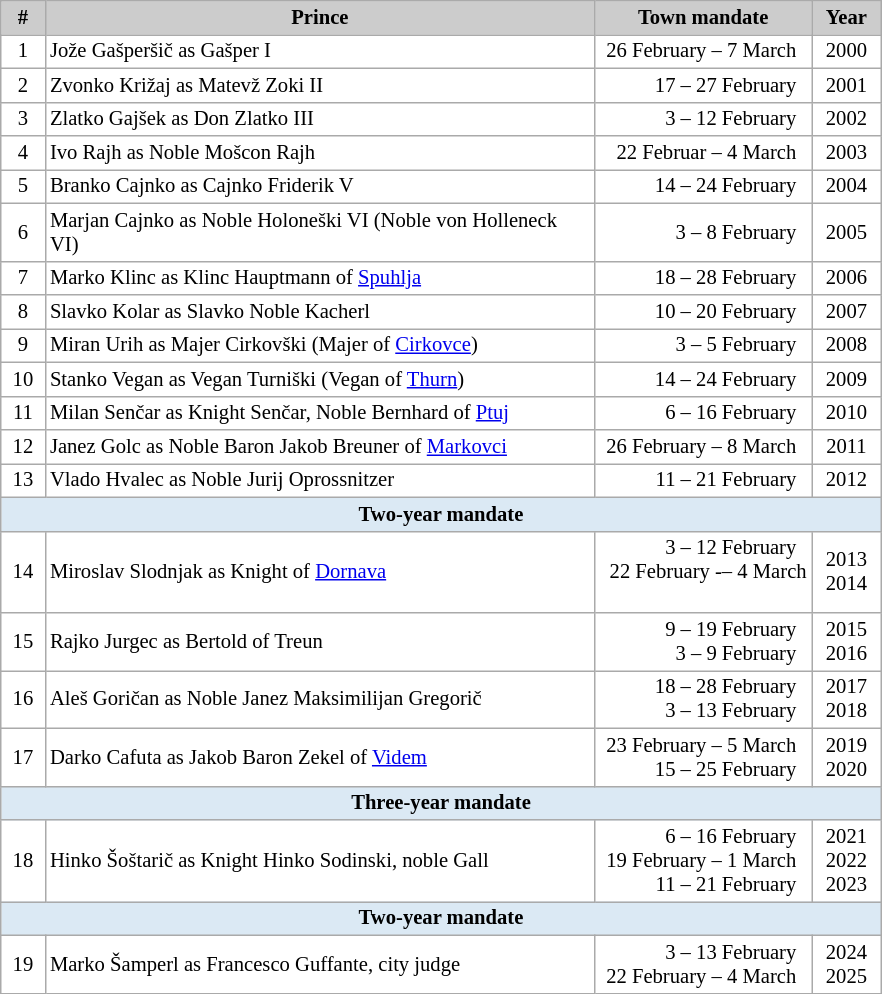<table class="wikitable plainrowheaders" style="background:#fff; font-size:86%; line-height:16px; border:grey solid 1px; border-collapse:collapse;">
<tr>
<th scope="col" style="background:#ccc; width:23px;">#</th>
<th scope="col" style="background:#ccc; width:360px;">Prince</th>
<th scope="col" style="background:#ccc; width:138px;">Town mandate</th>
<th scope="col" style="background:#ccc; width:40px;">Year</th>
</tr>
<tr>
<td align=center>1</td>
<td>Jože Gašperšič as Gašper I</td>
<td align=right>26 February – 7 March  </td>
<td align=center>2000</td>
</tr>
<tr>
<td align=center>2</td>
<td>Zvonko Križaj as Matevž Zoki II</td>
<td align=right>17 – 27 February  </td>
<td align=center>2001</td>
</tr>
<tr>
<td align=center>3</td>
<td>Zlatko Gajšek as Don Zlatko III</td>
<td align=right>3 – 12 February  </td>
<td align=center>2002</td>
</tr>
<tr>
<td align=center>4</td>
<td>Ivo Rajh as Noble Mošcon Rajh</td>
<td align=right>22 Februar – 4 March  </td>
<td align=center>2003</td>
</tr>
<tr>
<td align=center>5</td>
<td>Branko Cajnko as Cajnko Friderik V</td>
<td align=right>14 – 24 February  </td>
<td align=center>2004</td>
</tr>
<tr>
<td align=center>6</td>
<td>Marjan Cajnko as Noble Holoneški VI (Noble von Holleneck VI)</td>
<td align=right>3 – 8 February  </td>
<td align=center>2005</td>
</tr>
<tr>
<td align=center>7</td>
<td>Marko Klinc as Klinc Hauptmann of <a href='#'>Spuhlja</a></td>
<td align=right>18 – 28 February  </td>
<td align=center>2006</td>
</tr>
<tr>
<td align=center>8</td>
<td>Slavko Kolar as Slavko Noble Kacherl</td>
<td align=right>10 – 20 February  </td>
<td align=center>2007</td>
</tr>
<tr>
<td align=center>9</td>
<td>Miran Urih as Majer Cirkovški (Majer of <a href='#'>Cirkovce</a>)</td>
<td align=right>3 – 5 February  </td>
<td align=center>2008</td>
</tr>
<tr>
<td align=center>10</td>
<td>Stanko Vegan as Vegan Turniški (Vegan of <a href='#'>Thurn</a>)</td>
<td align=right>14 – 24 February  </td>
<td align=center>2009</td>
</tr>
<tr>
<td align=center>11</td>
<td>Milan Senčar as Knight Senčar, Noble Bernhard of <a href='#'>Ptuj</a></td>
<td align=right>6 – 16 February  </td>
<td align=center>2010</td>
</tr>
<tr>
<td align=center>12</td>
<td>Janez Golc as Noble Baron Jakob Breuner of <a href='#'>Markovci</a></td>
<td align=right>26 February – 8 March  </td>
<td align=center>2011</td>
</tr>
<tr>
<td align=center>13</td>
<td>Vlado Hvalec  as Noble Jurij Oprossnitzer</td>
<td align=right>11 – 21 February  </td>
<td align=center>2012</td>
</tr>
<tr style="background: #DBE9F4;">
<td colspan=4 align=center><strong>Two-year mandate</strong></td>
</tr>
<tr>
<td align=center>14</td>
<td>Miroslav Slodnjak as Knight of <a href='#'>Dornava</a></td>
<td align=right>3 – 12 February  <br>22 February -– 4 March  </td>
<td align=center>2013<br>2014</td>
</tr>
<tr>
<td align=center>15</td>
<td>Rajko Jurgec as Bertold of Treun</td>
<td align=right>9 – 19 February  <br>3 – 9 February  </td>
<td align=center>2015<br>2016</td>
</tr>
<tr>
<td align=center>16</td>
<td>Aleš Goričan as Noble Janez Maksimilijan Gregorič</td>
<td align=right>18 – 28 February  <br>3 – 13 February  </td>
<td align=center>2017<br>2018</td>
</tr>
<tr>
<td align=center>17</td>
<td>Darko Cafuta as Jakob Baron Zekel of <a href='#'>Videm</a></td>
<td align=right>23 February – 5 March  <br>15 – 25 February  </td>
<td align=center>2019<br>2020</td>
</tr>
<tr style="background: #DBE9F4;">
<td colspan=4 align=center><strong>Three-year mandate</strong></td>
</tr>
<tr>
<td align=center>18</td>
<td>Hinko Šoštarič as Knight Hinko Sodinski, noble Gall</td>
<td align=right>6 – 16 February  <br>19 February – 1 March  <br>11 – 21 February  </td>
<td align=center>2021<br>2022<br>2023</td>
</tr>
<tr style="background: #DBE9F4;">
<td colspan=4 align=center><strong>Two-year mandate</strong></td>
</tr>
<tr>
<td align=center>19</td>
<td>Marko Šamperl as Francesco Guffante, city judge</td>
<td align=right>3 – 13 February  <br>22 February – 4 March  </td>
<td align=center>2024<br>2025</td>
</tr>
</table>
